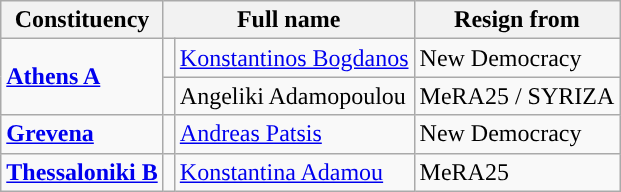<table class="wikitable sortable">
<tr>
<th>Constituency</th>
<th colspan="2">Full name</th>
<th>Resign from</th>
</tr>
<tr>
<td rowspan="2"><strong><a href='#'>Athens A</a></strong></td>
<td></td>
<td><a href='#'>Konstantinos Bogdanos</a></td>
<td>New Democracy</td>
</tr>
<tr>
<td></td>
<td>Angeliki Adamopoulou</td>
<td>MeRA25 / SYRIZA</td>
</tr>
<tr>
<td><strong><a href='#'>Grevena</a></strong></td>
<td></td>
<td><a href='#'>Andreas Patsis</a></td>
<td>New Democracy</td>
</tr>
<tr>
<td><strong><a href='#'>Thessaloniki B</a></strong></td>
<td></td>
<td><a href='#'>Konstantina Adamou</a></td>
<td>MeRA25</td>
</tr>
</table>
